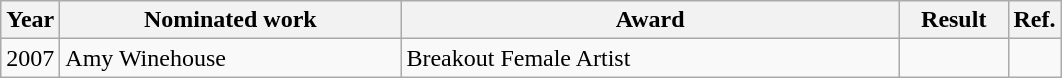<table class="wikitable">
<tr>
<th>Year</th>
<th width="220">Nominated work</th>
<th width="325">Award</th>
<th width="65">Result</th>
<th>Ref.</th>
</tr>
<tr>
<td align="center">2007</td>
<td>Amy Winehouse</td>
<td>Breakout Female Artist</td>
<td></td>
<td align="center"></td>
</tr>
</table>
